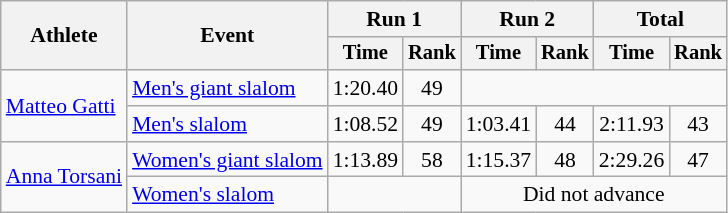<table class=wikitable style=font-size:90%;text-align:center>
<tr>
<th rowspan=2>Athlete</th>
<th rowspan=2>Event</th>
<th colspan=2>Run 1</th>
<th colspan=2>Run 2</th>
<th colspan=2>Total</th>
</tr>
<tr style=font-size:95%>
<th>Time</th>
<th>Rank</th>
<th>Time</th>
<th>Rank</th>
<th>Time</th>
<th>Rank</th>
</tr>
<tr>
<td align=left rowspan=2><a href='#'>Matteo Gatti</a></td>
<td align=left><a href='#'>Men's giant slalom</a></td>
<td>1:20.40</td>
<td>49</td>
<td colspan=4></td>
</tr>
<tr>
<td align=left><a href='#'>Men's slalom</a></td>
<td>1:08.52</td>
<td>49</td>
<td>1:03.41</td>
<td>44</td>
<td>2:11.93</td>
<td>43</td>
</tr>
<tr>
<td align=left rowspan=2><a href='#'>Anna Torsani</a></td>
<td align=left><a href='#'>Women's giant slalom</a></td>
<td>1:13.89</td>
<td>58</td>
<td>1:15.37</td>
<td>48</td>
<td>2:29.26</td>
<td>47</td>
</tr>
<tr>
<td align=left><a href='#'>Women's slalom</a></td>
<td colspan=2></td>
<td colspan=4>Did not advance</td>
</tr>
</table>
